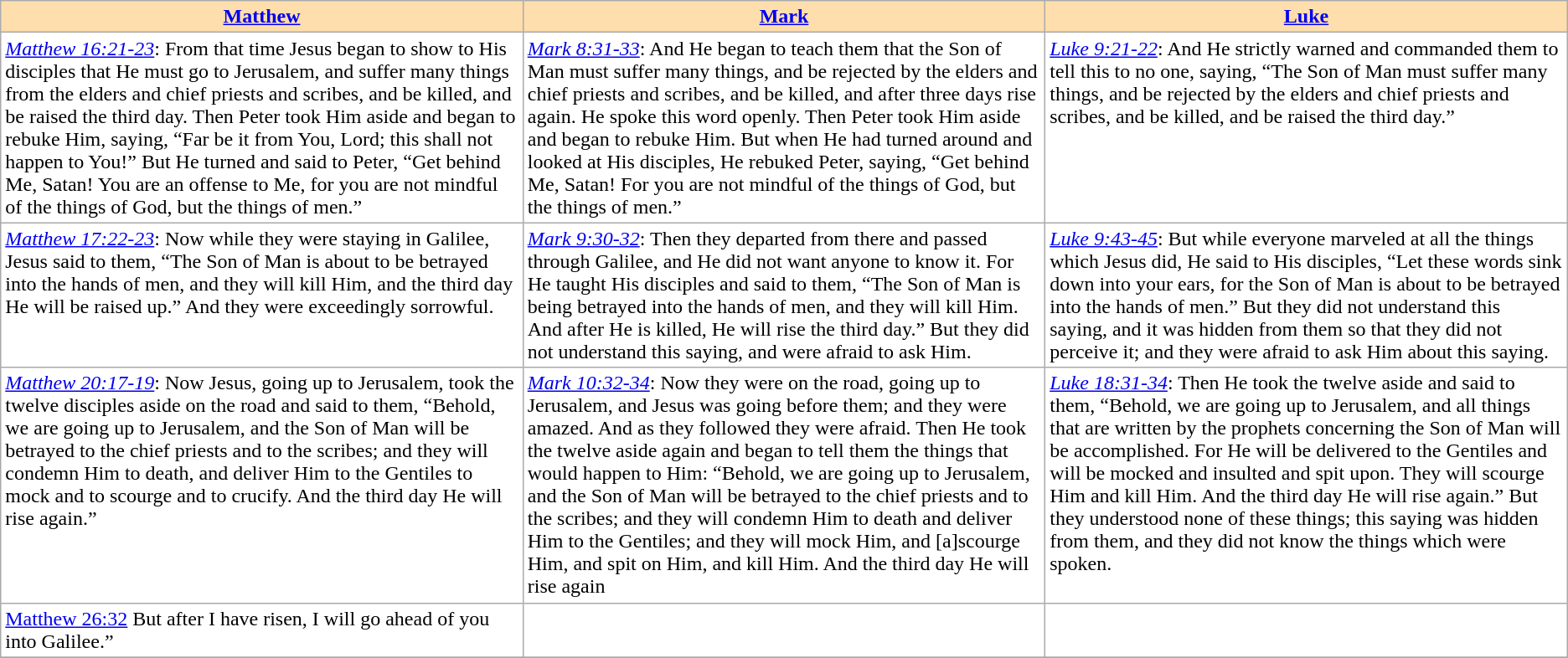<table class="wikitable" style="background: #ffffff;">
<tr>
<th style="width:20%;background: #ffdead;"><a href='#'>Matthew</a></th>
<th style="width:20%;background: #ffdead;"><a href='#'>Mark</a></th>
<th style="width:20%;background: #ffdead;"><a href='#'>Luke</a></th>
</tr>
<tr valign="top">
<td><em><a href='#'>Matthew 16:21-23</a></em>: From that time Jesus began to show to His disciples that He must go to Jerusalem, and suffer many things from the elders and chief priests and scribes, and be killed, and be raised the third day. Then Peter took Him aside and began to rebuke Him, saying, “Far be it from You, Lord; this shall not happen to You!” But He turned and said to Peter, “Get behind Me, Satan! You are an offense to Me, for you are not mindful of the things of God, but the things of men.”</td>
<td><em><a href='#'>Mark 8:31-33</a></em>: And He began to teach them that the Son of Man must suffer many things, and be rejected by the elders and chief priests and scribes, and be killed, and after three days rise again. He spoke this word openly. Then Peter took Him aside and began to rebuke Him. But when He had turned around and looked at His disciples, He rebuked Peter, saying, “Get behind Me, Satan! For you are not mindful of the things of God, but the things of men.”</td>
<td><em><a href='#'>Luke 9:21-22</a></em>: And He strictly warned and commanded them to tell this to no one, saying, “The Son of Man must suffer many things, and be rejected by the elders and chief priests and scribes, and be killed, and be raised the third day.”</td>
</tr>
<tr valign="top">
<td><em><a href='#'>Matthew 17:22-23</a></em>: Now while they were staying in Galilee, Jesus said to them, “The Son of Man is about to be betrayed into the hands of men, and they will kill Him, and the third day He will be raised up.” And they were exceedingly sorrowful.</td>
<td><em><a href='#'>Mark 9:30-32</a></em>: Then they departed from there and passed through Galilee, and He did not want anyone to know it. For He taught His disciples and said to them, “The Son of Man is being betrayed into the hands of men, and they will kill Him. And after He is killed, He will rise the third day.” But they did not understand this saying, and were afraid to ask Him.</td>
<td><em><a href='#'>Luke 9:43-45</a></em>: But while everyone marveled at all the things which Jesus did, He said to His disciples, “Let these words sink down into your ears, for the Son of Man is about to be betrayed into the hands of men.” But they did not understand this saying, and it was hidden from them so that they did not perceive it; and they were afraid to ask Him about this saying.</td>
</tr>
<tr valign="top">
<td><em><a href='#'>Matthew 20:17-19</a></em>: Now Jesus, going up to Jerusalem, took the twelve disciples aside on the road and said to them, “Behold, we are going up to Jerusalem, and the Son of Man will be betrayed to the chief priests and to the scribes; and they will condemn Him to death, and deliver Him to the Gentiles to mock and to scourge and to crucify. And the third day He will rise again.” </td>
<td><em><a href='#'>Mark 10:32-34</a></em>: Now they were on the road, going up to Jerusalem, and Jesus was going before them; and they were amazed. And as they followed they were afraid. Then He took the twelve aside again and began to tell them the things that would happen to Him: “Behold, we are going up to Jerusalem, and the Son of Man will be betrayed to the chief priests and to the scribes; and they will condemn Him to death and deliver Him to the Gentiles; and they will mock Him, and [a]scourge Him, and spit on Him, and kill Him. And the third day He will rise again</td>
<td><em><a href='#'>Luke 18:31-34</a></em>: Then He took the twelve aside and said to them, “Behold, we are going up to Jerusalem, and all things that are written by the prophets concerning the Son of Man will be accomplished. For He will be delivered to the Gentiles and will be mocked and insulted and spit upon. They will scourge Him and kill Him. And the third day He will rise again.” But they understood none of these things; this saying was hidden from them, and they did not know the things which were spoken.</td>
</tr>
<tr>
<td><a href='#'>Matthew 26:32</a>  But after I have risen, I will go ahead of you into Galilee.”</td>
<td></td>
<td></td>
</tr>
<tr valign="top">
</tr>
</table>
